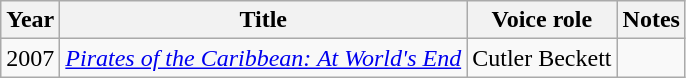<table class="wikitable">
<tr>
<th>Year</th>
<th>Title</th>
<th>Voice role</th>
<th>Notes</th>
</tr>
<tr>
<td>2007</td>
<td><em><a href='#'>Pirates of the Caribbean: At World's End</a></em></td>
<td>Cutler Beckett</td>
<td></td>
</tr>
</table>
